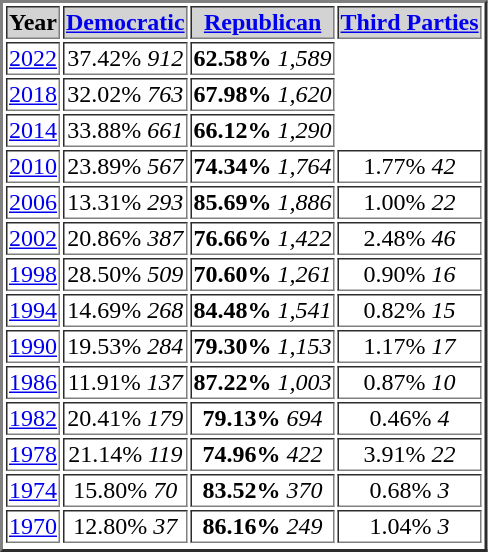<table border= "2">
<tr style="background:lightgrey;">
<th>Year</th>
<th><a href='#'>Democratic</a></th>
<th><a href='#'>Republican</a></th>
<th><a href='#'>Third Parties</a></th>
</tr>
<tr>
<td align="center" ><a href='#'>2022</a></td>
<td align="center" >37.42% <em>912</em></td>
<td align="center" ><strong>62.58%</strong> <em>1,589</em></td>
</tr>
<tr>
<td align="center" ><a href='#'>2018</a></td>
<td align="center" >32.02% <em>763</em></td>
<td align="center" ><strong>67.98%</strong> <em>1,620</em></td>
</tr>
<tr>
<td align="center" ><a href='#'>2014</a></td>
<td align="center" >33.88% <em>661</em></td>
<td align="center" ><strong>66.12%</strong> <em>1,290</em></td>
</tr>
<tr>
<td align="center" ><a href='#'>2010</a></td>
<td align="center" >23.89% <em>567</em></td>
<td align="center" ><strong>74.34%</strong> <em>1,764</em></td>
<td align="center" >1.77% <em>42</em></td>
</tr>
<tr>
<td align="center" ><a href='#'>2006</a></td>
<td align="center" >13.31% <em>293</em></td>
<td align="center" ><strong>85.69%</strong> <em>1,886</em></td>
<td align="center" >1.00% <em>22</em></td>
</tr>
<tr>
<td align="center" ><a href='#'>2002</a></td>
<td align="center" >20.86% <em>387</em></td>
<td align="center" ><strong>76.66%</strong> <em>1,422</em></td>
<td align="center" >2.48% <em>46</em></td>
</tr>
<tr>
<td align="center" ><a href='#'>1998</a></td>
<td align="center" >28.50% <em>509</em></td>
<td align="center" ><strong>70.60%</strong> <em>1,261</em></td>
<td align="center" >0.90% <em>16</em></td>
</tr>
<tr>
<td align="center" ><a href='#'>1994</a></td>
<td align="center" >14.69% <em>268</em></td>
<td align="center" ><strong>84.48%</strong> <em>1,541</em></td>
<td align="center" >0.82% <em>15</em></td>
</tr>
<tr>
<td align="center" ><a href='#'>1990</a></td>
<td align="center" >19.53% <em>284</em></td>
<td align="center" ><strong>79.30%</strong> <em>1,153</em></td>
<td align="center" >1.17% <em>17</em></td>
</tr>
<tr>
<td align="center" ><a href='#'>1986</a></td>
<td align="center" >11.91% <em>137</em></td>
<td align="center" ><strong>87.22%</strong> <em>1,003</em></td>
<td align="center" >0.87% <em>10</em></td>
</tr>
<tr>
<td align="center" ><a href='#'>1982</a></td>
<td align="center" >20.41% <em>179</em></td>
<td align="center" ><strong>79.13%</strong> <em>694</em></td>
<td align="center" >0.46% <em>4</em></td>
</tr>
<tr>
<td align="center" ><a href='#'>1978</a></td>
<td align="center" >21.14% <em>119</em></td>
<td align="center" ><strong>74.96%</strong> <em>422</em></td>
<td align="center" >3.91% <em>22</em></td>
</tr>
<tr>
<td align="center" ><a href='#'>1974</a></td>
<td align="center" >15.80% <em>70</em></td>
<td align="center" ><strong>83.52%</strong> <em>370</em></td>
<td align="center" >0.68% <em>3</em></td>
</tr>
<tr>
<td align="center" ><a href='#'>1970</a></td>
<td align="center" >12.80% <em>37</em></td>
<td align="center" ><strong>86.16%</strong> <em>249</em></td>
<td align="center" >1.04% <em>3</em></td>
</tr>
<tr>
</tr>
</table>
